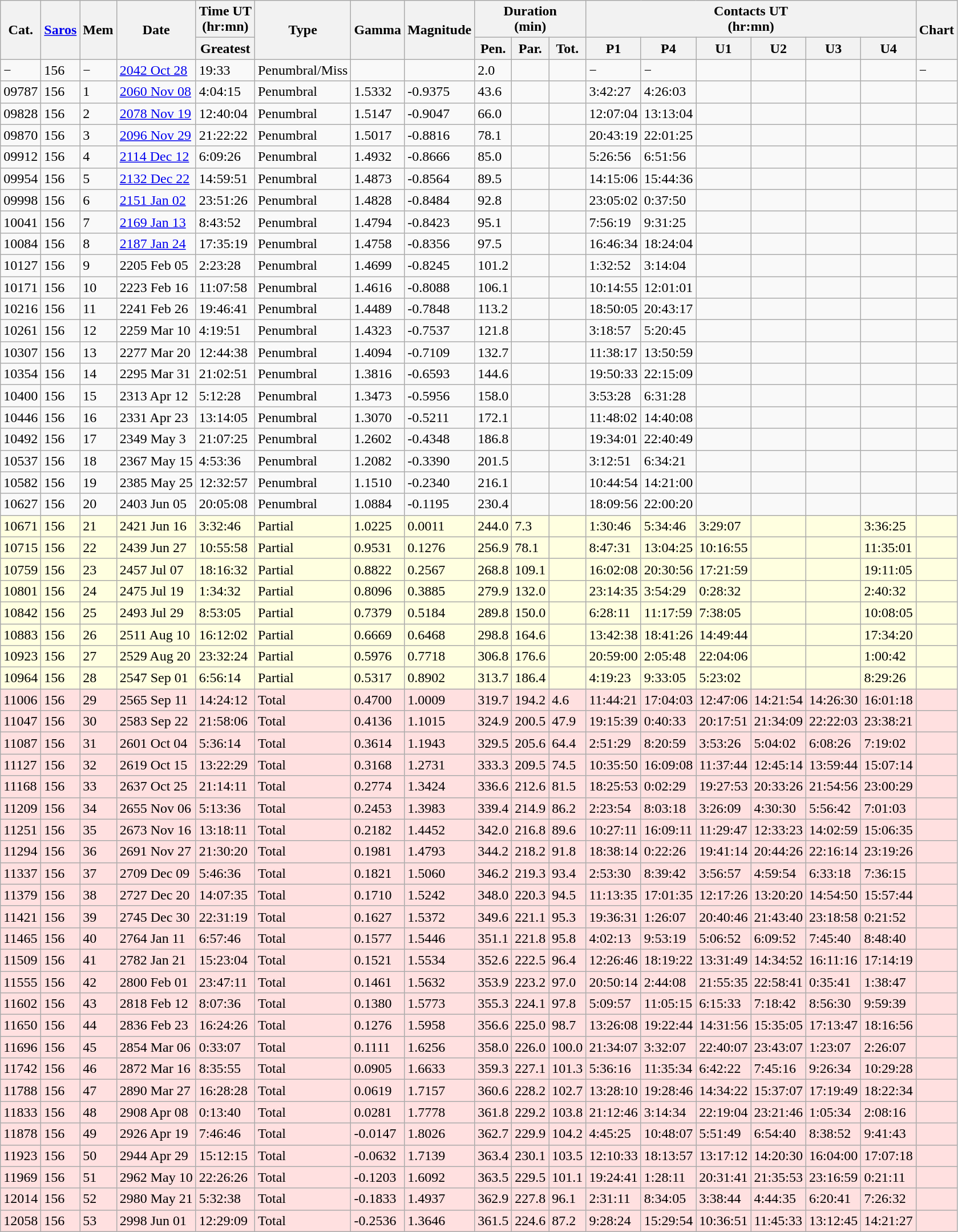<table class=wikitable>
<tr>
<th rowspan=2>Cat.</th>
<th rowspan=2><a href='#'>Saros</a></th>
<th rowspan=2>Mem</th>
<th rowspan=2>Date</th>
<th>Time UT<br>(hr:mn)</th>
<th rowspan=2>Type</th>
<th rowspan=2>Gamma</th>
<th rowspan=2>Magnitude</th>
<th colspan=3>Duration<br>(min)</th>
<th colspan=6>Contacts UT<br>(hr:mn)</th>
<th rowspan=2>Chart</th>
</tr>
<tr>
<th>Greatest</th>
<th>Pen.</th>
<th>Par.</th>
<th>Tot.</th>
<th>P1</th>
<th>P4</th>
<th>U1</th>
<th>U2</th>
<th>U3</th>
<th>U4</th>
</tr>
<tr>
<td>−</td>
<td>156</td>
<td>−</td>
<td><a href='#'>2042 Oct 28</a></td>
<td>19:33</td>
<td>Penumbral/Miss</td>
<td></td>
<td></td>
<td>2.0</td>
<td></td>
<td></td>
<td>−</td>
<td>−</td>
<td></td>
<td></td>
<td></td>
<td></td>
<td>−</td>
</tr>
<tr>
<td>09787</td>
<td>156</td>
<td>1</td>
<td><a href='#'>2060 Nov 08</a></td>
<td>4:04:15</td>
<td>Penumbral</td>
<td>1.5332</td>
<td>-0.9375</td>
<td>43.6</td>
<td></td>
<td></td>
<td>3:42:27</td>
<td>4:26:03</td>
<td></td>
<td></td>
<td></td>
<td></td>
<td></td>
</tr>
<tr>
<td>09828</td>
<td>156</td>
<td>2</td>
<td><a href='#'>2078 Nov 19</a></td>
<td>12:40:04</td>
<td>Penumbral</td>
<td>1.5147</td>
<td>-0.9047</td>
<td>66.0</td>
<td></td>
<td></td>
<td>12:07:04</td>
<td>13:13:04</td>
<td></td>
<td></td>
<td></td>
<td></td>
<td></td>
</tr>
<tr>
<td>09870</td>
<td>156</td>
<td>3</td>
<td><a href='#'>2096 Nov 29</a></td>
<td>21:22:22</td>
<td>Penumbral</td>
<td>1.5017</td>
<td>-0.8816</td>
<td>78.1</td>
<td></td>
<td></td>
<td>20:43:19</td>
<td>22:01:25</td>
<td></td>
<td></td>
<td></td>
<td></td>
<td></td>
</tr>
<tr>
<td>09912</td>
<td>156</td>
<td>4</td>
<td><a href='#'>2114 Dec 12</a></td>
<td>6:09:26</td>
<td>Penumbral</td>
<td>1.4932</td>
<td>-0.8666</td>
<td>85.0</td>
<td></td>
<td></td>
<td>5:26:56</td>
<td>6:51:56</td>
<td></td>
<td></td>
<td></td>
<td></td>
<td></td>
</tr>
<tr>
<td>09954</td>
<td>156</td>
<td>5</td>
<td><a href='#'>2132 Dec 22</a></td>
<td>14:59:51</td>
<td>Penumbral</td>
<td>1.4873</td>
<td>-0.8564</td>
<td>89.5</td>
<td></td>
<td></td>
<td>14:15:06</td>
<td>15:44:36</td>
<td></td>
<td></td>
<td></td>
<td></td>
<td></td>
</tr>
<tr>
<td>09998</td>
<td>156</td>
<td>6</td>
<td><a href='#'>2151 Jan 02</a></td>
<td>23:51:26</td>
<td>Penumbral</td>
<td>1.4828</td>
<td>-0.8484</td>
<td>92.8</td>
<td></td>
<td></td>
<td>23:05:02</td>
<td>0:37:50</td>
<td></td>
<td></td>
<td></td>
<td></td>
<td></td>
</tr>
<tr>
<td>10041</td>
<td>156</td>
<td>7</td>
<td><a href='#'>2169 Jan 13</a></td>
<td>8:43:52</td>
<td>Penumbral</td>
<td>1.4794</td>
<td>-0.8423</td>
<td>95.1</td>
<td></td>
<td></td>
<td>7:56:19</td>
<td>9:31:25</td>
<td></td>
<td></td>
<td></td>
<td></td>
<td></td>
</tr>
<tr>
<td>10084</td>
<td>156</td>
<td>8</td>
<td><a href='#'>2187 Jan 24</a></td>
<td>17:35:19</td>
<td>Penumbral</td>
<td>1.4758</td>
<td>-0.8356</td>
<td>97.5</td>
<td></td>
<td></td>
<td>16:46:34</td>
<td>18:24:04</td>
<td></td>
<td></td>
<td></td>
<td></td>
<td></td>
</tr>
<tr>
<td>10127</td>
<td>156</td>
<td>9</td>
<td>2205 Feb 05</td>
<td>2:23:28</td>
<td>Penumbral</td>
<td>1.4699</td>
<td>-0.8245</td>
<td>101.2</td>
<td></td>
<td></td>
<td>1:32:52</td>
<td>3:14:04</td>
<td></td>
<td></td>
<td></td>
<td></td>
<td></td>
</tr>
<tr>
<td>10171</td>
<td>156</td>
<td>10</td>
<td>2223 Feb 16</td>
<td>11:07:58</td>
<td>Penumbral</td>
<td>1.4616</td>
<td>-0.8088</td>
<td>106.1</td>
<td></td>
<td></td>
<td>10:14:55</td>
<td>12:01:01</td>
<td></td>
<td></td>
<td></td>
<td></td>
<td></td>
</tr>
<tr>
<td>10216</td>
<td>156</td>
<td>11</td>
<td>2241 Feb 26</td>
<td>19:46:41</td>
<td>Penumbral</td>
<td>1.4489</td>
<td>-0.7848</td>
<td>113.2</td>
<td></td>
<td></td>
<td>18:50:05</td>
<td>20:43:17</td>
<td></td>
<td></td>
<td></td>
<td></td>
<td></td>
</tr>
<tr>
<td>10261</td>
<td>156</td>
<td>12</td>
<td>2259 Mar 10</td>
<td>4:19:51</td>
<td>Penumbral</td>
<td>1.4323</td>
<td>-0.7537</td>
<td>121.8</td>
<td></td>
<td></td>
<td>3:18:57</td>
<td>5:20:45</td>
<td></td>
<td></td>
<td></td>
<td></td>
<td></td>
</tr>
<tr>
<td>10307</td>
<td>156</td>
<td>13</td>
<td>2277 Mar 20</td>
<td>12:44:38</td>
<td>Penumbral</td>
<td>1.4094</td>
<td>-0.7109</td>
<td>132.7</td>
<td></td>
<td></td>
<td>11:38:17</td>
<td>13:50:59</td>
<td></td>
<td></td>
<td></td>
<td></td>
<td></td>
</tr>
<tr>
<td>10354</td>
<td>156</td>
<td>14</td>
<td>2295 Mar 31</td>
<td>21:02:51</td>
<td>Penumbral</td>
<td>1.3816</td>
<td>-0.6593</td>
<td>144.6</td>
<td></td>
<td></td>
<td>19:50:33</td>
<td>22:15:09</td>
<td></td>
<td></td>
<td></td>
<td></td>
<td></td>
</tr>
<tr>
<td>10400</td>
<td>156</td>
<td>15</td>
<td>2313 Apr 12</td>
<td>5:12:28</td>
<td>Penumbral</td>
<td>1.3473</td>
<td>-0.5956</td>
<td>158.0</td>
<td></td>
<td></td>
<td>3:53:28</td>
<td>6:31:28</td>
<td></td>
<td></td>
<td></td>
<td></td>
<td></td>
</tr>
<tr>
<td>10446</td>
<td>156</td>
<td>16</td>
<td>2331 Apr 23</td>
<td>13:14:05</td>
<td>Penumbral</td>
<td>1.3070</td>
<td>-0.5211</td>
<td>172.1</td>
<td></td>
<td></td>
<td>11:48:02</td>
<td>14:40:08</td>
<td></td>
<td></td>
<td></td>
<td></td>
<td></td>
</tr>
<tr>
<td>10492</td>
<td>156</td>
<td>17</td>
<td>2349 May 3</td>
<td>21:07:25</td>
<td>Penumbral</td>
<td>1.2602</td>
<td>-0.4348</td>
<td>186.8</td>
<td></td>
<td></td>
<td>19:34:01</td>
<td>22:40:49</td>
<td></td>
<td></td>
<td></td>
<td></td>
<td></td>
</tr>
<tr>
<td>10537</td>
<td>156</td>
<td>18</td>
<td>2367 May 15</td>
<td>4:53:36</td>
<td>Penumbral</td>
<td>1.2082</td>
<td>-0.3390</td>
<td>201.5</td>
<td></td>
<td></td>
<td>3:12:51</td>
<td>6:34:21</td>
<td></td>
<td></td>
<td></td>
<td></td>
<td></td>
</tr>
<tr>
<td>10582</td>
<td>156</td>
<td>19</td>
<td>2385 May 25</td>
<td>12:32:57</td>
<td>Penumbral</td>
<td>1.1510</td>
<td>-0.2340</td>
<td>216.1</td>
<td></td>
<td></td>
<td>10:44:54</td>
<td>14:21:00</td>
<td></td>
<td></td>
<td></td>
<td></td>
<td></td>
</tr>
<tr>
<td>10627</td>
<td>156</td>
<td>20</td>
<td>2403 Jun 05</td>
<td>20:05:08</td>
<td>Penumbral</td>
<td>1.0884</td>
<td>-0.1195</td>
<td>230.4</td>
<td></td>
<td></td>
<td>18:09:56</td>
<td>22:00:20</td>
<td></td>
<td></td>
<td></td>
<td></td>
<td></td>
</tr>
<tr bgcolor=#ffffe0>
<td>10671</td>
<td>156</td>
<td>21</td>
<td>2421 Jun 16</td>
<td>3:32:46</td>
<td>Partial</td>
<td>1.0225</td>
<td>0.0011</td>
<td>244.0</td>
<td>7.3</td>
<td></td>
<td>1:30:46</td>
<td>5:34:46</td>
<td>3:29:07</td>
<td></td>
<td></td>
<td>3:36:25</td>
<td></td>
</tr>
<tr bgcolor=#ffffe0>
<td>10715</td>
<td>156</td>
<td>22</td>
<td>2439 Jun 27</td>
<td>10:55:58</td>
<td>Partial</td>
<td>0.9531</td>
<td>0.1276</td>
<td>256.9</td>
<td>78.1</td>
<td></td>
<td>8:47:31</td>
<td>13:04:25</td>
<td>10:16:55</td>
<td></td>
<td></td>
<td>11:35:01</td>
<td></td>
</tr>
<tr bgcolor=#ffffe0>
<td>10759</td>
<td>156</td>
<td>23</td>
<td>2457 Jul 07</td>
<td>18:16:32</td>
<td>Partial</td>
<td>0.8822</td>
<td>0.2567</td>
<td>268.8</td>
<td>109.1</td>
<td></td>
<td>16:02:08</td>
<td>20:30:56</td>
<td>17:21:59</td>
<td></td>
<td></td>
<td>19:11:05</td>
<td></td>
</tr>
<tr bgcolor=#ffffe0>
<td>10801</td>
<td>156</td>
<td>24</td>
<td>2475 Jul 19</td>
<td>1:34:32</td>
<td>Partial</td>
<td>0.8096</td>
<td>0.3885</td>
<td>279.9</td>
<td>132.0</td>
<td></td>
<td>23:14:35</td>
<td>3:54:29</td>
<td>0:28:32</td>
<td></td>
<td></td>
<td>2:40:32</td>
<td></td>
</tr>
<tr bgcolor=#ffffe0>
<td>10842</td>
<td>156</td>
<td>25</td>
<td>2493 Jul 29</td>
<td>8:53:05</td>
<td>Partial</td>
<td>0.7379</td>
<td>0.5184</td>
<td>289.8</td>
<td>150.0</td>
<td></td>
<td>6:28:11</td>
<td>11:17:59</td>
<td>7:38:05</td>
<td></td>
<td></td>
<td>10:08:05</td>
<td></td>
</tr>
<tr bgcolor=#ffffe0>
<td>10883</td>
<td>156</td>
<td>26</td>
<td>2511 Aug 10</td>
<td>16:12:02</td>
<td>Partial</td>
<td>0.6669</td>
<td>0.6468</td>
<td>298.8</td>
<td>164.6</td>
<td></td>
<td>13:42:38</td>
<td>18:41:26</td>
<td>14:49:44</td>
<td></td>
<td></td>
<td>17:34:20</td>
<td></td>
</tr>
<tr bgcolor=#ffffe0>
<td>10923</td>
<td>156</td>
<td>27</td>
<td>2529 Aug 20</td>
<td>23:32:24</td>
<td>Partial</td>
<td>0.5976</td>
<td>0.7718</td>
<td>306.8</td>
<td>176.6</td>
<td></td>
<td>20:59:00</td>
<td>2:05:48</td>
<td>22:04:06</td>
<td></td>
<td></td>
<td>1:00:42</td>
<td></td>
</tr>
<tr bgcolor=#ffffe0>
<td>10964</td>
<td>156</td>
<td>28</td>
<td>2547 Sep 01</td>
<td>6:56:14</td>
<td>Partial</td>
<td>0.5317</td>
<td>0.8902</td>
<td>313.7</td>
<td>186.4</td>
<td></td>
<td>4:19:23</td>
<td>9:33:05</td>
<td>5:23:02</td>
<td></td>
<td></td>
<td>8:29:26</td>
<td></td>
</tr>
<tr bgcolor=#ffe0e0>
<td>11006</td>
<td>156</td>
<td>29</td>
<td>2565 Sep 11</td>
<td>14:24:12</td>
<td>Total</td>
<td>0.4700</td>
<td>1.0009</td>
<td>319.7</td>
<td>194.2</td>
<td>4.6</td>
<td>11:44:21</td>
<td>17:04:03</td>
<td>12:47:06</td>
<td>14:21:54</td>
<td>14:26:30</td>
<td>16:01:18</td>
<td></td>
</tr>
<tr bgcolor=#ffe0e0>
<td>11047</td>
<td>156</td>
<td>30</td>
<td>2583 Sep 22</td>
<td>21:58:06</td>
<td>Total</td>
<td>0.4136</td>
<td>1.1015</td>
<td>324.9</td>
<td>200.5</td>
<td>47.9</td>
<td>19:15:39</td>
<td>0:40:33</td>
<td>20:17:51</td>
<td>21:34:09</td>
<td>22:22:03</td>
<td>23:38:21</td>
<td></td>
</tr>
<tr bgcolor=#ffe0e0>
<td>11087</td>
<td>156</td>
<td>31</td>
<td>2601 Oct 04</td>
<td>5:36:14</td>
<td>Total</td>
<td>0.3614</td>
<td>1.1943</td>
<td>329.5</td>
<td>205.6</td>
<td>64.4</td>
<td>2:51:29</td>
<td>8:20:59</td>
<td>3:53:26</td>
<td>5:04:02</td>
<td>6:08:26</td>
<td>7:19:02</td>
<td></td>
</tr>
<tr bgcolor=#ffe0e0>
<td>11127</td>
<td>156</td>
<td>32</td>
<td>2619 Oct 15</td>
<td>13:22:29</td>
<td>Total</td>
<td>0.3168</td>
<td>1.2731</td>
<td>333.3</td>
<td>209.5</td>
<td>74.5</td>
<td>10:35:50</td>
<td>16:09:08</td>
<td>11:37:44</td>
<td>12:45:14</td>
<td>13:59:44</td>
<td>15:07:14</td>
<td></td>
</tr>
<tr bgcolor=#ffe0e0>
<td>11168</td>
<td>156</td>
<td>33</td>
<td>2637 Oct 25</td>
<td>21:14:11</td>
<td>Total</td>
<td>0.2774</td>
<td>1.3424</td>
<td>336.6</td>
<td>212.6</td>
<td>81.5</td>
<td>18:25:53</td>
<td>0:02:29</td>
<td>19:27:53</td>
<td>20:33:26</td>
<td>21:54:56</td>
<td>23:00:29</td>
<td></td>
</tr>
<tr bgcolor=#ffe0e0>
<td>11209</td>
<td>156</td>
<td>34</td>
<td>2655 Nov 06</td>
<td>5:13:36</td>
<td>Total</td>
<td>0.2453</td>
<td>1.3983</td>
<td>339.4</td>
<td>214.9</td>
<td>86.2</td>
<td>2:23:54</td>
<td>8:03:18</td>
<td>3:26:09</td>
<td>4:30:30</td>
<td>5:56:42</td>
<td>7:01:03</td>
<td></td>
</tr>
<tr bgcolor=#ffe0e0>
<td>11251</td>
<td>156</td>
<td>35</td>
<td>2673 Nov 16</td>
<td>13:18:11</td>
<td>Total</td>
<td>0.2182</td>
<td>1.4452</td>
<td>342.0</td>
<td>216.8</td>
<td>89.6</td>
<td>10:27:11</td>
<td>16:09:11</td>
<td>11:29:47</td>
<td>12:33:23</td>
<td>14:02:59</td>
<td>15:06:35</td>
<td></td>
</tr>
<tr bgcolor=#ffe0e0>
<td>11294</td>
<td>156</td>
<td>36</td>
<td>2691 Nov 27</td>
<td>21:30:20</td>
<td>Total</td>
<td>0.1981</td>
<td>1.4793</td>
<td>344.2</td>
<td>218.2</td>
<td>91.8</td>
<td>18:38:14</td>
<td>0:22:26</td>
<td>19:41:14</td>
<td>20:44:26</td>
<td>22:16:14</td>
<td>23:19:26</td>
<td></td>
</tr>
<tr bgcolor=#ffe0e0>
<td>11337</td>
<td>156</td>
<td>37</td>
<td>2709 Dec 09</td>
<td>5:46:36</td>
<td>Total</td>
<td>0.1821</td>
<td>1.5060</td>
<td>346.2</td>
<td>219.3</td>
<td>93.4</td>
<td>2:53:30</td>
<td>8:39:42</td>
<td>3:56:57</td>
<td>4:59:54</td>
<td>6:33:18</td>
<td>7:36:15</td>
<td></td>
</tr>
<tr bgcolor=#ffe0e0>
<td>11379</td>
<td>156</td>
<td>38</td>
<td>2727 Dec 20</td>
<td>14:07:35</td>
<td>Total</td>
<td>0.1710</td>
<td>1.5242</td>
<td>348.0</td>
<td>220.3</td>
<td>94.5</td>
<td>11:13:35</td>
<td>17:01:35</td>
<td>12:17:26</td>
<td>13:20:20</td>
<td>14:54:50</td>
<td>15:57:44</td>
<td></td>
</tr>
<tr bgcolor=#ffe0e0>
<td>11421</td>
<td>156</td>
<td>39</td>
<td>2745 Dec 30</td>
<td>22:31:19</td>
<td>Total</td>
<td>0.1627</td>
<td>1.5372</td>
<td>349.6</td>
<td>221.1</td>
<td>95.3</td>
<td>19:36:31</td>
<td>1:26:07</td>
<td>20:40:46</td>
<td>21:43:40</td>
<td>23:18:58</td>
<td>0:21:52</td>
<td></td>
</tr>
<tr bgcolor=#ffe0e0>
<td>11465</td>
<td>156</td>
<td>40</td>
<td>2764 Jan 11</td>
<td>6:57:46</td>
<td>Total</td>
<td>0.1577</td>
<td>1.5446</td>
<td>351.1</td>
<td>221.8</td>
<td>95.8</td>
<td>4:02:13</td>
<td>9:53:19</td>
<td>5:06:52</td>
<td>6:09:52</td>
<td>7:45:40</td>
<td>8:48:40</td>
<td></td>
</tr>
<tr bgcolor=#ffe0e0>
<td>11509</td>
<td>156</td>
<td>41</td>
<td>2782 Jan 21</td>
<td>15:23:04</td>
<td>Total</td>
<td>0.1521</td>
<td>1.5534</td>
<td>352.6</td>
<td>222.5</td>
<td>96.4</td>
<td>12:26:46</td>
<td>18:19:22</td>
<td>13:31:49</td>
<td>14:34:52</td>
<td>16:11:16</td>
<td>17:14:19</td>
<td></td>
</tr>
<tr bgcolor=#ffe0e0>
<td>11555</td>
<td>156</td>
<td>42</td>
<td>2800 Feb 01</td>
<td>23:47:11</td>
<td>Total</td>
<td>0.1461</td>
<td>1.5632</td>
<td>353.9</td>
<td>223.2</td>
<td>97.0</td>
<td>20:50:14</td>
<td>2:44:08</td>
<td>21:55:35</td>
<td>22:58:41</td>
<td>0:35:41</td>
<td>1:38:47</td>
<td></td>
</tr>
<tr bgcolor=#ffe0e0>
<td>11602</td>
<td>156</td>
<td>43</td>
<td>2818 Feb 12</td>
<td>8:07:36</td>
<td>Total</td>
<td>0.1380</td>
<td>1.5773</td>
<td>355.3</td>
<td>224.1</td>
<td>97.8</td>
<td>5:09:57</td>
<td>11:05:15</td>
<td>6:15:33</td>
<td>7:18:42</td>
<td>8:56:30</td>
<td>9:59:39</td>
<td></td>
</tr>
<tr bgcolor=#ffe0e0>
<td>11650</td>
<td>156</td>
<td>44</td>
<td>2836 Feb 23</td>
<td>16:24:26</td>
<td>Total</td>
<td>0.1276</td>
<td>1.5958</td>
<td>356.6</td>
<td>225.0</td>
<td>98.7</td>
<td>13:26:08</td>
<td>19:22:44</td>
<td>14:31:56</td>
<td>15:35:05</td>
<td>17:13:47</td>
<td>18:16:56</td>
<td></td>
</tr>
<tr bgcolor=#ffe0e0>
<td>11696</td>
<td>156</td>
<td>45</td>
<td>2854 Mar 06</td>
<td>0:33:07</td>
<td>Total</td>
<td>0.1111</td>
<td>1.6256</td>
<td>358.0</td>
<td>226.0</td>
<td>100.0</td>
<td>21:34:07</td>
<td>3:32:07</td>
<td>22:40:07</td>
<td>23:43:07</td>
<td>1:23:07</td>
<td>2:26:07</td>
<td></td>
</tr>
<tr bgcolor=#ffe0e0>
<td>11742</td>
<td>156</td>
<td>46</td>
<td>2872 Mar 16</td>
<td>8:35:55</td>
<td>Total</td>
<td>0.0905</td>
<td>1.6633</td>
<td>359.3</td>
<td>227.1</td>
<td>101.3</td>
<td>5:36:16</td>
<td>11:35:34</td>
<td>6:42:22</td>
<td>7:45:16</td>
<td>9:26:34</td>
<td>10:29:28</td>
<td></td>
</tr>
<tr bgcolor=#ffe0e0>
<td>11788</td>
<td>156</td>
<td>47</td>
<td>2890 Mar 27</td>
<td>16:28:28</td>
<td>Total</td>
<td>0.0619</td>
<td>1.7157</td>
<td>360.6</td>
<td>228.2</td>
<td>102.7</td>
<td>13:28:10</td>
<td>19:28:46</td>
<td>14:34:22</td>
<td>15:37:07</td>
<td>17:19:49</td>
<td>18:22:34</td>
<td></td>
</tr>
<tr bgcolor=#ffe0e0>
<td>11833</td>
<td>156</td>
<td>48</td>
<td>2908 Apr 08</td>
<td>0:13:40</td>
<td>Total</td>
<td>0.0281</td>
<td>1.7778</td>
<td>361.8</td>
<td>229.2</td>
<td>103.8</td>
<td>21:12:46</td>
<td>3:14:34</td>
<td>22:19:04</td>
<td>23:21:46</td>
<td>1:05:34</td>
<td>2:08:16</td>
<td></td>
</tr>
<tr bgcolor=#ffe0e0>
<td>11878</td>
<td>156</td>
<td>49</td>
<td>2926 Apr 19</td>
<td>7:46:46</td>
<td>Total</td>
<td>-0.0147</td>
<td>1.8026</td>
<td>362.7</td>
<td>229.9</td>
<td>104.2</td>
<td>4:45:25</td>
<td>10:48:07</td>
<td>5:51:49</td>
<td>6:54:40</td>
<td>8:38:52</td>
<td>9:41:43</td>
<td></td>
</tr>
<tr bgcolor=#ffe0e0>
<td>11923</td>
<td>156</td>
<td>50</td>
<td>2944 Apr 29</td>
<td>15:12:15</td>
<td>Total</td>
<td>-0.0632</td>
<td>1.7139</td>
<td>363.4</td>
<td>230.1</td>
<td>103.5</td>
<td>12:10:33</td>
<td>18:13:57</td>
<td>13:17:12</td>
<td>14:20:30</td>
<td>16:04:00</td>
<td>17:07:18</td>
<td></td>
</tr>
<tr bgcolor=#ffe0e0>
<td>11969</td>
<td>156</td>
<td>51</td>
<td>2962 May 10</td>
<td>22:26:26</td>
<td>Total</td>
<td>-0.1203</td>
<td>1.6092</td>
<td>363.5</td>
<td>229.5</td>
<td>101.1</td>
<td>19:24:41</td>
<td>1:28:11</td>
<td>20:31:41</td>
<td>21:35:53</td>
<td>23:16:59</td>
<td>0:21:11</td>
<td></td>
</tr>
<tr bgcolor=#ffe0e0>
<td>12014</td>
<td>156</td>
<td>52</td>
<td>2980 May 21</td>
<td>5:32:38</td>
<td>Total</td>
<td>-0.1833</td>
<td>1.4937</td>
<td>362.9</td>
<td>227.8</td>
<td>96.1</td>
<td>2:31:11</td>
<td>8:34:05</td>
<td>3:38:44</td>
<td>4:44:35</td>
<td>6:20:41</td>
<td>7:26:32</td>
<td></td>
</tr>
<tr bgcolor=#ffe0e0>
<td>12058</td>
<td>156</td>
<td>53</td>
<td>2998 Jun 01</td>
<td>12:29:09</td>
<td>Total</td>
<td>-0.2536</td>
<td>1.3646</td>
<td>361.5</td>
<td>224.6</td>
<td>87.2</td>
<td>9:28:24</td>
<td>15:29:54</td>
<td>10:36:51</td>
<td>11:45:33</td>
<td>13:12:45</td>
<td>14:21:27</td>
<td></td>
</tr>
</table>
